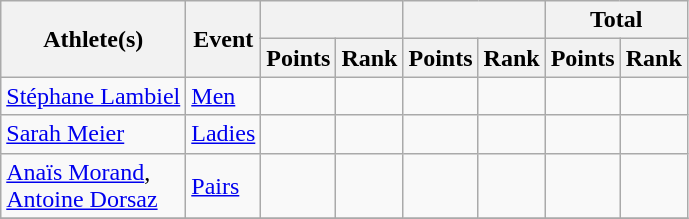<table class="wikitable">
<tr>
<th rowspan="2">Athlete(s)</th>
<th rowspan="2">Event</th>
<th colspan="2"></th>
<th colspan="2"></th>
<th colspan="2">Total</th>
</tr>
<tr>
<th>Points</th>
<th>Rank</th>
<th>Points</th>
<th>Rank</th>
<th>Points</th>
<th>Rank</th>
</tr>
<tr>
<td><a href='#'>Stéphane Lambiel</a></td>
<td><a href='#'>Men</a></td>
<td></td>
<td></td>
<td></td>
<td></td>
<td></td>
<td></td>
</tr>
<tr>
<td><a href='#'>Sarah Meier</a></td>
<td><a href='#'>Ladies</a></td>
<td></td>
<td></td>
<td></td>
<td></td>
<td></td>
<td></td>
</tr>
<tr>
<td><a href='#'>Anaïs Morand</a>, <br><a href='#'>Antoine Dorsaz</a></td>
<td><a href='#'>Pairs</a></td>
<td></td>
<td></td>
<td></td>
<td></td>
<td></td>
<td></td>
</tr>
<tr>
</tr>
</table>
